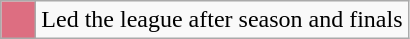<table class="wikitable">
<tr>
<td style="background:#DD6E81; width:1em"></td>
<td>Led the league after season and finals</td>
</tr>
</table>
